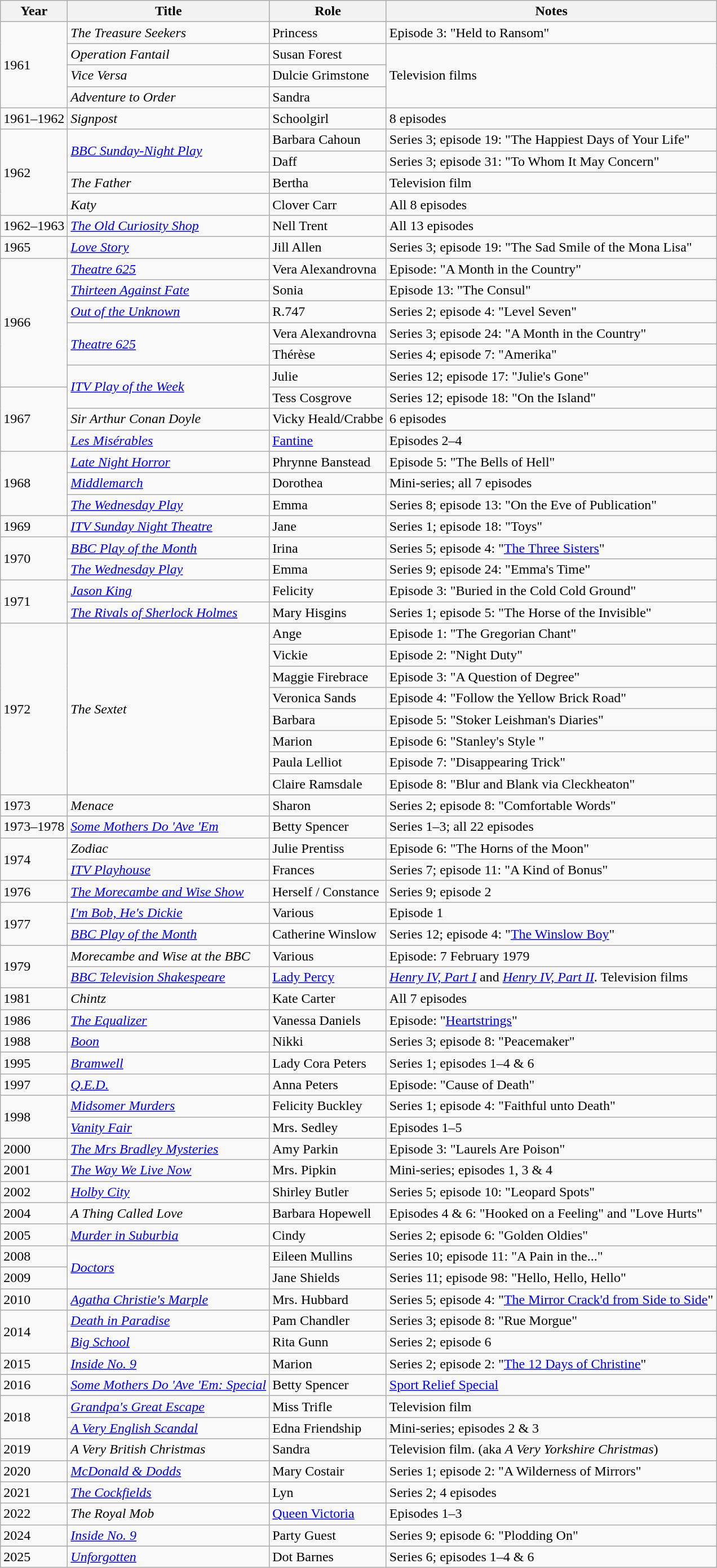<table class="wikitable sortable">
<tr>
<th>Year</th>
<th>Title</th>
<th>Role</th>
<th>Notes</th>
</tr>
<tr>
<td rowspan=4>1961</td>
<td><em>The Treasure Seekers</em></td>
<td>Princess</td>
<td>Episode 3: "Held to Ransom"</td>
</tr>
<tr>
<td><em>Operation Fantail</em></td>
<td>Susan Forest</td>
<td rowspan=3>Television films</td>
</tr>
<tr>
<td><em>Vice Versa</em></td>
<td>Dulcie Grimstone</td>
</tr>
<tr>
<td><em>Adventure to Order</em></td>
<td>Sandra</td>
</tr>
<tr>
<td>1961–1962</td>
<td><em>Signpost</em></td>
<td>Schoolgirl</td>
<td>8 episodes</td>
</tr>
<tr>
<td rowspan=4>1962</td>
<td rowspan=2><em><a href='#'>BBC Sunday-Night Play</a></em></td>
<td>Barbara Cahoun</td>
<td>Series 3; episode 19: "The Happiest Days of Your Life"</td>
</tr>
<tr>
<td>Daff</td>
<td>Series 3; episode 31: "To Whom It May Concern"</td>
</tr>
<tr>
<td><em>The Father</em></td>
<td>Bertha</td>
<td>Television film</td>
</tr>
<tr>
<td><em>Katy</em></td>
<td>Clover Carr</td>
<td>All 8 episodes</td>
</tr>
<tr>
<td>1962–1963</td>
<td><em><a href='#'>The Old Curiosity Shop</a></em></td>
<td>Nell Trent</td>
<td>All 13 episodes</td>
</tr>
<tr>
<td>1965</td>
<td><em><a href='#'>Love Story</a></em></td>
<td>Jill Allen</td>
<td>Series 3; episode 19: "The Sad Smile of the Mona Lisa"</td>
</tr>
<tr>
<td rowspan=6>1966</td>
<td><em><a href='#'>Theatre 625</a></em></td>
<td>Vera Alexandrovna</td>
<td>Episode: "A Month in the Country"</td>
</tr>
<tr>
<td><em><a href='#'>Thirteen Against Fate</a></em></td>
<td>Sonia</td>
<td>Episode 13: "The Consul"</td>
</tr>
<tr>
<td><em><a href='#'>Out of the Unknown</a></em></td>
<td>R.747</td>
<td>Series 2; episode 4: "Level Seven"</td>
</tr>
<tr>
<td rowspan=2><em><a href='#'>Theatre 625</a></em></td>
<td>Vera Alexandrovna</td>
<td>Series 3; episode 24: "A Month in the Country"</td>
</tr>
<tr>
<td>Thérèse</td>
<td>Series 4; episode 7: "Amerika"</td>
</tr>
<tr>
<td rowspan=2><em><a href='#'>ITV Play of the Week</a></em></td>
<td>Julie</td>
<td>Series 12; episode 17: "Julie's Gone"</td>
</tr>
<tr>
<td rowspan=3>1967</td>
<td>Tess Cosgrove</td>
<td>Series 12; episode 18: "On the Island"</td>
</tr>
<tr>
<td><em>Sir Arthur Conan Doyle</em></td>
<td>Vicky Heald/Crabbe</td>
<td>6 episodes</td>
</tr>
<tr>
<td><em><a href='#'>Les Misérables</a></em></td>
<td><a href='#'>Fantine</a></td>
<td>Episodes 2–4</td>
</tr>
<tr>
<td rowspan=3>1968</td>
<td><em><a href='#'>Late Night Horror</a></em></td>
<td>Phrynne Banstead</td>
<td>Episode 5: "The Bells of Hell"</td>
</tr>
<tr>
<td><em><a href='#'>Middlemarch</a></em></td>
<td>Dorothea</td>
<td>Mini-series; all 7 episodes</td>
</tr>
<tr>
<td><em><a href='#'>The Wednesday Play</a></em></td>
<td>Emma</td>
<td>Series 8; episode 13: "On the Eve of Publication"</td>
</tr>
<tr>
<td>1969</td>
<td><em><a href='#'>ITV Sunday Night Theatre</a></em></td>
<td>Jane</td>
<td>Series 1; episode 18: "Toys"</td>
</tr>
<tr>
<td rowspan=2>1970</td>
<td><em><a href='#'>BBC Play of the Month</a></em></td>
<td>Irina</td>
<td>Series 5; episode 4: "<a href='#'>The Three Sisters</a>"</td>
</tr>
<tr>
<td><em><a href='#'>The Wednesday Play</a></em></td>
<td>Emma</td>
<td>Series 9; episode 24: "Emma's Time"</td>
</tr>
<tr>
<td rowspan=2>1971</td>
<td><em><a href='#'>Jason King</a></em></td>
<td>Felicity</td>
<td>Episode 3: "Buried in the Cold Cold Ground"</td>
</tr>
<tr>
<td><em><a href='#'>The Rivals of Sherlock Holmes</a></em></td>
<td>Mary Hisgins</td>
<td>Series 1; episode 5: "The Horse of the Invisible"</td>
</tr>
<tr>
<td rowspan=8>1972</td>
<td rowspan=8><em>The Sextet</em></td>
<td>Ange</td>
<td>Episode 1: "The Gregorian Chant"</td>
</tr>
<tr>
<td>Vickie</td>
<td>Episode 2: "Night Duty"</td>
</tr>
<tr>
<td>Maggie Firebrace</td>
<td>Episode 3: "A Question of Degree"</td>
</tr>
<tr>
<td>Veronica Sands</td>
<td>Episode 4: "Follow the Yellow Brick Road"</td>
</tr>
<tr>
<td>Barbara</td>
<td>Episode 5: "Stoker Leishman's Diaries"</td>
</tr>
<tr>
<td>Marion</td>
<td>Episode 6: "Stanley's Style "</td>
</tr>
<tr>
<td>Paula Lelliot</td>
<td>Episode 7: "Disappearing Trick"</td>
</tr>
<tr>
<td>Claire Ramsdale</td>
<td>Episode 8: "Blur and Blank via Cleckheaton"</td>
</tr>
<tr>
<td>1973</td>
<td><em>Menace</em></td>
<td>Sharon</td>
<td>Series 2; episode 8: "Comfortable Words"</td>
</tr>
<tr>
<td>1973–1978</td>
<td><em><a href='#'>Some Mothers Do 'Ave 'Em</a></em></td>
<td>Betty Spencer</td>
<td>Series 1–3; all 22 episodes</td>
</tr>
<tr>
<td rowspan=2>1974</td>
<td><em>Zodiac</em></td>
<td>Julie Prentiss</td>
<td>Episode 6: "The Horns of the Moon"</td>
</tr>
<tr>
<td><em><a href='#'>ITV Playhouse</a></em></td>
<td>Frances</td>
<td>Series 7; episode 11: "A Kind of Bonus"</td>
</tr>
<tr>
<td>1976</td>
<td><em><a href='#'>The Morecambe and Wise Show</a></em></td>
<td>Herself / Constance</td>
<td>Series 9; episode 2</td>
</tr>
<tr>
<td rowspan=2>1977</td>
<td><em><a href='#'>I'm Bob, He's Dickie</a></em></td>
<td>Various</td>
<td>Episode 1</td>
</tr>
<tr>
<td><em><a href='#'>BBC Play of the Month</a></em></td>
<td>Catherine Winslow</td>
<td>Series 12; episode 4: "<a href='#'>The Winslow Boy</a>"</td>
</tr>
<tr>
<td rowspan=2>1979</td>
<td><em>Morecambe and Wise at the BBC</em></td>
<td>Various</td>
<td>Episode: 7 February 1979</td>
</tr>
<tr>
<td><em><a href='#'>BBC Television Shakespeare</a></em></td>
<td><a href='#'>Lady Percy</a></td>
<td><em><a href='#'>Henry IV, Part I</a></em> and <em><a href='#'>Henry IV, Part II</a></em>. Television films</td>
</tr>
<tr>
<td>1981</td>
<td><em>Chintz</em></td>
<td>Kate Carter</td>
<td>All 7 episodes</td>
</tr>
<tr>
<td>1986</td>
<td><em><a href='#'>The Equalizer</a></em></td>
<td>Vanessa Daniels</td>
<td>Episode: "<a href='#'>Heartstrings</a>" </td>
</tr>
<tr>
<td>1988</td>
<td><em><a href='#'>Boon</a></em></td>
<td>Nikki</td>
<td>Series 3; episode 8: "Peacemaker"</td>
</tr>
<tr>
<td>1995</td>
<td><em><a href='#'>Bramwell</a></em></td>
<td>Lady Cora Peters</td>
<td>Series 1; episodes 1–4 & 6</td>
</tr>
<tr>
<td>1997</td>
<td><em><a href='#'>Q.E.D.</a></em></td>
<td>Anna Peters</td>
<td>Episode: "Cause of Death"</td>
</tr>
<tr>
<td rowspan=2>1998</td>
<td><em><a href='#'>Midsomer Murders</a></em></td>
<td>Felicity Buckley</td>
<td>Series 1; episode 4: "Faithful unto Death"</td>
</tr>
<tr>
<td><em><a href='#'>Vanity Fair</a></em></td>
<td>Mrs. Sedley</td>
<td>Episodes 1–5</td>
</tr>
<tr>
<td>2000</td>
<td><em><a href='#'>The Mrs Bradley Mysteries</a></em></td>
<td>Amy Parkin</td>
<td>Episode 3: "Laurels Are Poison"</td>
</tr>
<tr>
<td>2001</td>
<td><em><a href='#'>The Way We Live Now</a></em></td>
<td>Mrs. Pipkin</td>
<td>Mini-series; episodes 1, 3 & 4</td>
</tr>
<tr>
<td>2002</td>
<td><em><a href='#'>Holby City</a></em></td>
<td>Shirley Butler</td>
<td>Series 5; episode 10: "Leopard Spots"</td>
</tr>
<tr>
<td>2004</td>
<td><em>A Thing Called Love</em></td>
<td>Barbara Hopewell</td>
<td>Episodes 4 & 6: "Hooked on a Feeling" and "Love Hurts"</td>
</tr>
<tr>
<td>2005</td>
<td><em><a href='#'>Murder in Suburbia</a></em></td>
<td>Cindy</td>
<td>Series 2; episode 6: "Golden Oldies"</td>
</tr>
<tr>
<td>2008</td>
<td rowspan=2><em><a href='#'>Doctors</a></em></td>
<td>Eileen Mullins</td>
<td>Series 10; episode 11: "A Pain in the..."</td>
</tr>
<tr>
<td>2009</td>
<td>Jane Shields</td>
<td>Series 11; episode 98: "Hello, Hello, Hello"</td>
</tr>
<tr>
<td>2010</td>
<td><em><a href='#'>Agatha Christie's Marple</a></em></td>
<td>Mrs. Hubbard</td>
<td>Series 5; episode 4: "<a href='#'>The Mirror Crack'd from Side to Side</a>"</td>
</tr>
<tr>
<td rowspan=2>2014</td>
<td><em><a href='#'>Death in Paradise</a></em></td>
<td>Pam Chandler</td>
<td>Series 3; episode 8: "Rue Morgue"</td>
</tr>
<tr>
<td><em><a href='#'>Big School</a></em></td>
<td>Rita Gunn</td>
<td>Series 2; episode 6</td>
</tr>
<tr>
<td>2015</td>
<td><em><a href='#'>Inside No. 9</a></em></td>
<td>Marion</td>
<td>Series 2; episode 2: "<a href='#'>The 12 Days of Christine</a>"</td>
</tr>
<tr>
<td>2016</td>
<td><em><a href='#'>Some Mothers Do 'Ave 'Em: Special</a></em></td>
<td>Betty Spencer</td>
<td><a href='#'>Sport Relief Special</a></td>
</tr>
<tr>
<td rowspan=2>2018</td>
<td><em><a href='#'>Grandpa's Great Escape</a></em></td>
<td>Miss Trifle</td>
<td>Television film</td>
</tr>
<tr>
<td><em><a href='#'>A Very English Scandal</a></em></td>
<td>Edna Friendship</td>
<td>Mini-series; episodes 2 & 3</td>
</tr>
<tr>
<td>2019</td>
<td><em>A Very British Christmas</em></td>
<td>Sandra</td>
<td>Television film. (aka <em>A Very Yorkshire Christmas</em>)</td>
</tr>
<tr>
<td>2020</td>
<td><em><a href='#'>McDonald & Dodds</a></em></td>
<td>Mary Costair</td>
<td>Series 1; episode 2: "A Wilderness of Mirrors"</td>
</tr>
<tr>
<td>2021</td>
<td><em><a href='#'>The Cockfields</a></em></td>
<td>Lyn</td>
<td>Series 2; 4 episodes</td>
</tr>
<tr>
<td>2022</td>
<td><em>The Royal Mob</em></td>
<td><a href='#'>Queen Victoria</a></td>
<td>Episodes 1–3</td>
</tr>
<tr>
<td>2024</td>
<td><em><a href='#'>Inside No. 9</a></em></td>
<td>Party Guest</td>
<td>Series 9; episode 6: "Plodding On"</td>
</tr>
<tr>
<td>2025</td>
<td><em><a href='#'>Unforgotten</a></em></td>
<td>Dot Barnes</td>
<td>Series 6; episodes 1–4 & 6</td>
</tr>
</table>
